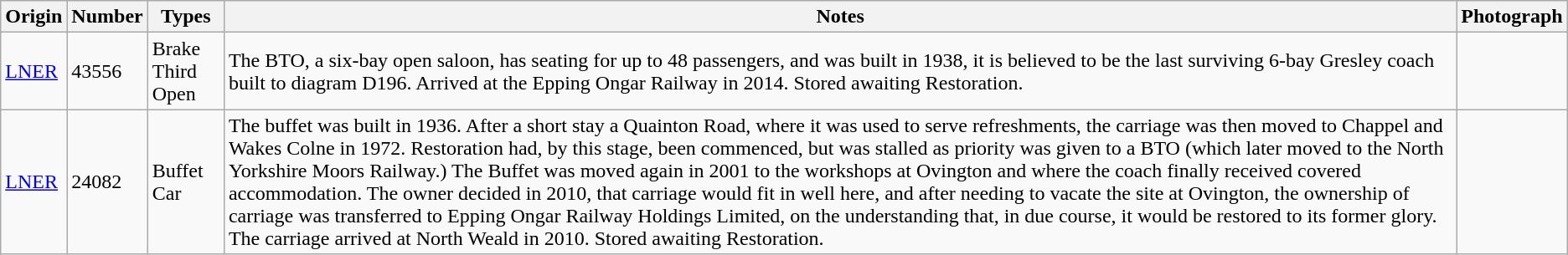<table class="wikitable">
<tr>
<th>Origin</th>
<th>Number</th>
<th>Types</th>
<th>Notes</th>
<th>Photograph</th>
</tr>
<tr>
<td><a href='#'>LNER</a></td>
<td>43556</td>
<td>Brake Third Open</td>
<td>The BTO, a six-bay open saloon, has seating for up to 48 passengers, and was built in 1938, it is believed to be the last surviving 6-bay Gresley coach built to diagram D196. Arrived at the Epping Ongar Railway in 2014. Stored awaiting Restoration.</td>
<td></td>
</tr>
<tr>
<td><a href='#'>LNER</a></td>
<td>24082</td>
<td>Buffet Car</td>
<td>The buffet was built in 1936. After a short stay a Quainton Road, where it was used to serve refreshments, the carriage was then moved to Chappel and Wakes Colne in 1972. Restoration had, by this stage, been commenced, but was stalled as priority was given to a BTO (which later moved to the North Yorkshire Moors Railway.) The Buffet was moved again in 2001 to the workshops at Ovington and where the coach finally received covered accommodation. The owner decided in 2010, that carriage would fit in well here, and after needing to vacate the site at Ovington, the ownership of carriage was transferred to Epping Ongar Railway Holdings Limited, on the understanding that, in due course, it would be restored to its former glory. The carriage arrived at North Weald in 2010. Stored awaiting Restoration.</td>
<td></td>
</tr>
</table>
